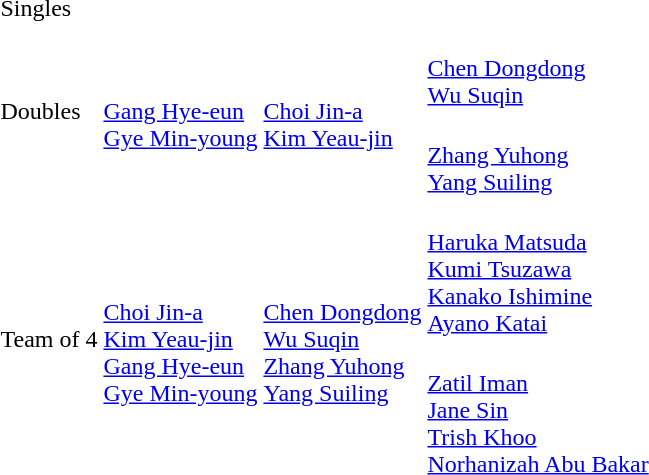<table>
<tr>
<td rowspan=2>Singles</td>
<td rowspan=2></td>
<td rowspan=2></td>
<td></td>
</tr>
<tr>
<td></td>
</tr>
<tr>
<td rowspan=2>Doubles</td>
<td rowspan=2><br><a href='#'>Gang Hye-eun</a><br><a href='#'>Gye Min-young</a></td>
<td rowspan=2><br><a href='#'>Choi Jin-a</a><br><a href='#'>Kim Yeau-jin</a></td>
<td><br><a href='#'>Chen Dongdong</a><br><a href='#'>Wu Suqin</a></td>
</tr>
<tr>
<td><br><a href='#'>Zhang Yuhong</a><br><a href='#'>Yang Suiling</a></td>
</tr>
<tr>
<td rowspan=2>Team of 4</td>
<td rowspan=2><br><a href='#'>Choi Jin-a</a><br><a href='#'>Kim Yeau-jin</a><br><a href='#'>Gang Hye-eun</a><br><a href='#'>Gye Min-young</a></td>
<td rowspan=2><br><a href='#'>Chen Dongdong</a><br><a href='#'>Wu Suqin</a><br><a href='#'>Zhang Yuhong</a><br><a href='#'>Yang Suiling</a></td>
<td><br><a href='#'>Haruka Matsuda</a><br><a href='#'>Kumi Tsuzawa</a><br><a href='#'>Kanako Ishimine</a><br><a href='#'>Ayano Katai</a></td>
</tr>
<tr>
<td><br><a href='#'>Zatil Iman</a><br><a href='#'>Jane Sin</a><br><a href='#'>Trish Khoo</a><br><a href='#'>Norhanizah Abu Bakar</a></td>
</tr>
</table>
